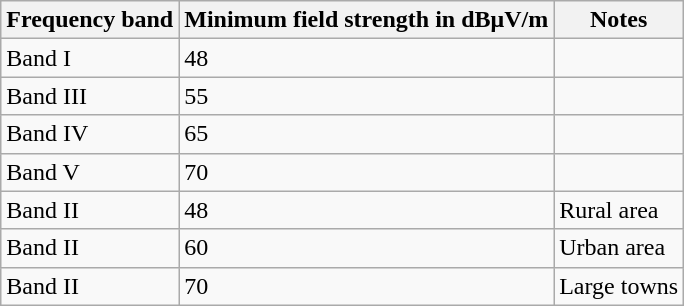<table class="sortable wikitable">
<tr>
<th>Frequency band</th>
<th>Minimum field strength in dBμV/m</th>
<th>Notes</th>
</tr>
<tr>
<td>Band I</td>
<td>48</td>
<td></td>
</tr>
<tr>
<td>Band III</td>
<td>55</td>
<td></td>
</tr>
<tr>
<td>Band IV</td>
<td>65</td>
<td></td>
</tr>
<tr>
<td>Band V</td>
<td>70</td>
<td></td>
</tr>
<tr>
<td>Band II</td>
<td>48</td>
<td>Rural area</td>
</tr>
<tr>
<td>Band II</td>
<td>60</td>
<td>Urban area</td>
</tr>
<tr>
<td>Band II</td>
<td>70</td>
<td>Large towns</td>
</tr>
</table>
